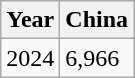<table class="wikitable">
<tr>
<th>Year</th>
<th>China</th>
</tr>
<tr>
<td>2024</td>
<td>6,966</td>
</tr>
</table>
